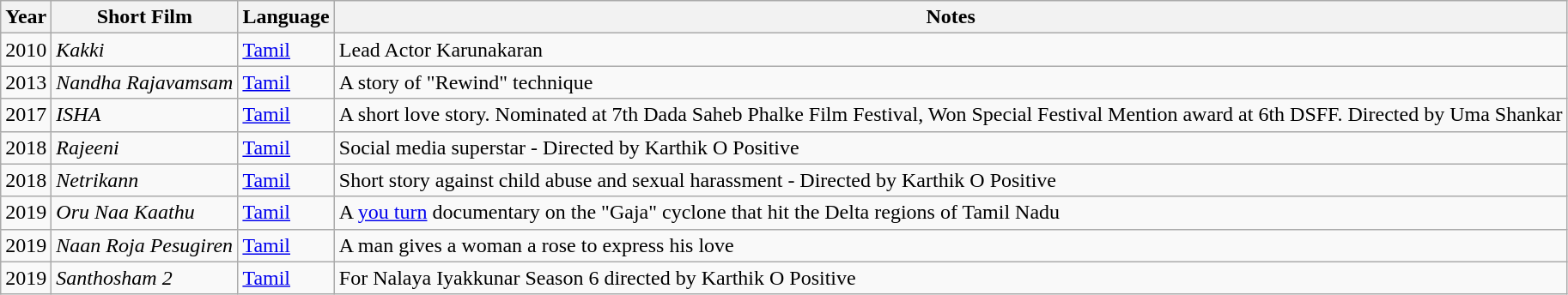<table class="wikitable">
<tr>
<th>Year</th>
<th>Short Film</th>
<th>Language</th>
<th>Notes</th>
</tr>
<tr>
<td>2010</td>
<td><em>Kakki</em></td>
<td><a href='#'>Tamil</a></td>
<td>Lead Actor Karunakaran</td>
</tr>
<tr>
<td>2013</td>
<td><em>Nandha Rajavamsam</em></td>
<td><a href='#'>Tamil</a></td>
<td>A story of "Rewind" technique</td>
</tr>
<tr>
<td>2017</td>
<td><em>ISHA</em></td>
<td><a href='#'>Tamil</a></td>
<td>A short love story. Nominated at 7th Dada Saheb Phalke Film Festival, Won Special Festival Mention award at 6th DSFF. Directed by Uma Shankar</td>
</tr>
<tr>
<td>2018</td>
<td><em>Rajeeni</em></td>
<td><a href='#'>Tamil</a></td>
<td>Social media superstar - Directed by Karthik O Positive</td>
</tr>
<tr>
<td>2018</td>
<td><em>Netrikann</em></td>
<td><a href='#'>Tamil</a></td>
<td>Short story against child abuse and sexual harassment - Directed by Karthik O Positive</td>
</tr>
<tr>
<td>2019</td>
<td><em>Oru Naa Kaathu</em></td>
<td><a href='#'>Tamil</a></td>
<td>A <a href='#'>you turn</a> documentary on the "Gaja" cyclone that hit the Delta regions of Tamil Nadu</td>
</tr>
<tr>
<td>2019</td>
<td><em>Naan Roja Pesugiren</em></td>
<td><a href='#'>Tamil</a></td>
<td>A man gives a woman a rose to express his love</td>
</tr>
<tr>
<td>2019</td>
<td><em>Santhosham 2</em></td>
<td><a href='#'>Tamil</a></td>
<td>For Nalaya Iyakkunar Season 6 directed by Karthik O Positive</td>
</tr>
</table>
